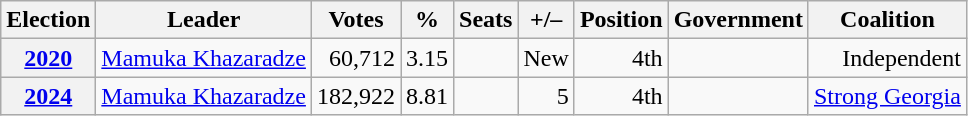<table class="wikitable" style="text-align: right;">
<tr>
<th>Election</th>
<th>Leader</th>
<th>Votes</th>
<th>%</th>
<th>Seats</th>
<th>+/–</th>
<th>Position</th>
<th>Government</th>
<th>Coalition</th>
</tr>
<tr>
<th><a href='#'>2020</a></th>
<td align="left"><a href='#'>Mamuka Khazaradze</a></td>
<td>60,712</td>
<td>3.15</td>
<td></td>
<td>New</td>
<td>4th</td>
<td></td>
<td>Independent</td>
</tr>
<tr>
<th><a href='#'>2024</a></th>
<td align="left"><a href='#'>Mamuka Khazaradze</a></td>
<td>182,922</td>
<td>8.81</td>
<td></td>
<td> 5</td>
<td>4th</td>
<td></td>
<td><a href='#'>Strong Georgia</a></td>
</tr>
</table>
